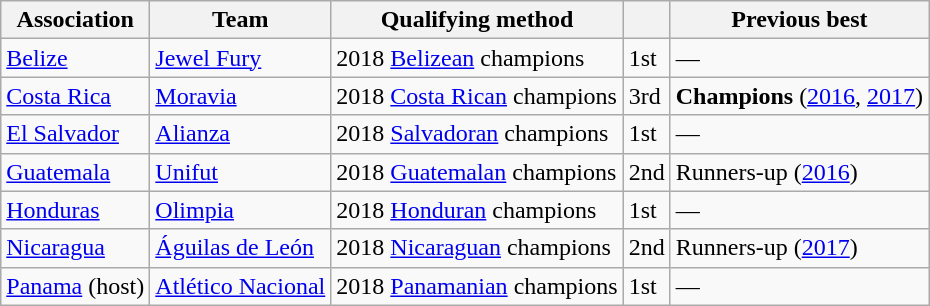<table class="wikitable sortable">
<tr>
<th>Association</th>
<th>Team</th>
<th>Qualifying method</th>
<th></th>
<th>Previous best</th>
</tr>
<tr>
<td> <a href='#'>Belize</a></td>
<td><a href='#'>Jewel Fury</a></td>
<td>2018 <a href='#'>Belizean</a> champions</td>
<td>1st</td>
<td>—</td>
</tr>
<tr>
<td> <a href='#'>Costa Rica</a></td>
<td><a href='#'>Moravia</a></td>
<td>2018 <a href='#'>Costa Rican</a> champions</td>
<td>3rd</td>
<td data-sort-value="1"><strong>Champions</strong> (<a href='#'>2016</a>, <a href='#'>2017</a>)</td>
</tr>
<tr>
<td> <a href='#'>El Salvador</a></td>
<td><a href='#'>Alianza</a></td>
<td>2018 <a href='#'>Salvadoran</a> champions</td>
<td>1st</td>
<td>—</td>
</tr>
<tr>
<td> <a href='#'>Guatemala</a></td>
<td><a href='#'>Unifut</a></td>
<td>2018 <a href='#'>Guatemalan</a> champions</td>
<td>2nd</td>
<td data-sort-value="2">Runners-up (<a href='#'>2016</a>)</td>
</tr>
<tr>
<td> <a href='#'>Honduras</a></td>
<td><a href='#'>Olimpia</a></td>
<td>2018 <a href='#'>Honduran</a> champions</td>
<td>1st</td>
<td>—</td>
</tr>
<tr>
<td> <a href='#'>Nicaragua</a></td>
<td><a href='#'>Águilas de León</a></td>
<td>2018 <a href='#'>Nicaraguan</a> champions</td>
<td>2nd</td>
<td data-sort-value="2">Runners-up (<a href='#'>2017</a>)</td>
</tr>
<tr>
<td> <a href='#'>Panama</a> (host)</td>
<td><a href='#'>Atlético Nacional</a></td>
<td>2018 <a href='#'>Panamanian</a> champions</td>
<td>1st</td>
<td>—</td>
</tr>
</table>
